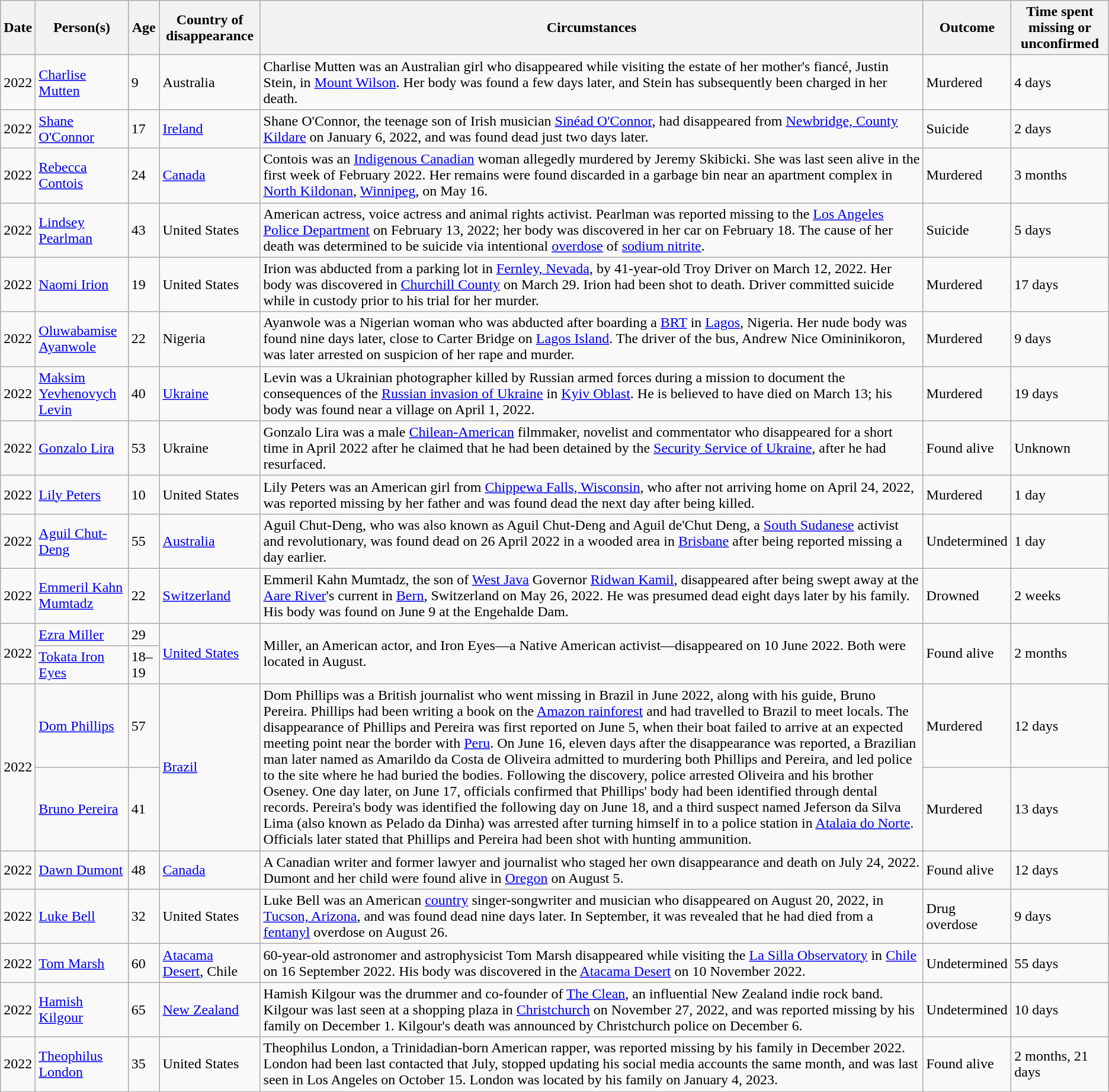<table class="wikitable sortable zebra">
<tr>
<th data-sort-type="isoDate">Date</th>
<th data-sort-type="text">Person(s)</th>
<th data-sort-type="text">Age</th>
<th data-sort-type="text">Country of disappearance</th>
<th class="unsortable">Circumstances</th>
<th data-sort-type="text">Outcome</th>
<th>Time spent missing or unconfirmed</th>
</tr>
<tr>
<td>2022</td>
<td><a href='#'>Charlise Mutten</a></td>
<td>9</td>
<td>Australia</td>
<td>Charlise Mutten was an Australian girl who disappeared while visiting the estate of her mother's fiancé, Justin Stein, in <a href='#'>Mount Wilson</a>. Her body was found a few days later, and Stein has subsequently been charged in her death.</td>
<td>Murdered</td>
<td>4 days</td>
</tr>
<tr>
<td>2022</td>
<td><a href='#'>Shane O'Connor</a></td>
<td>17</td>
<td><a href='#'>Ireland</a></td>
<td>Shane O'Connor, the teenage son of Irish musician <a href='#'>Sinéad O'Connor</a>, had disappeared from <a href='#'>Newbridge, County Kildare</a> on January 6, 2022, and was found dead just two days later.</td>
<td>Suicide</td>
<td>2 days</td>
</tr>
<tr>
<td>2022</td>
<td><a href='#'>Rebecca Contois</a></td>
<td>24</td>
<td><a href='#'>Canada</a></td>
<td>Contois was an <a href='#'>Indigenous Canadian</a> woman allegedly murdered by Jeremy Skibicki. She was last seen alive in the first week of February 2022. Her remains were found discarded in a garbage bin near an apartment complex in <a href='#'>North Kildonan</a>, <a href='#'>Winnipeg</a>, on May 16.</td>
<td>Murdered</td>
<td>3 months</td>
</tr>
<tr>
<td data-sort-value="2022-02-13">2022</td>
<td><a href='#'>Lindsey Pearlman</a></td>
<td>43</td>
<td>United States</td>
<td>American actress, voice actress and animal rights activist. Pearlman was reported missing to the <a href='#'>Los Angeles Police Department</a> on February 13, 2022; her body was discovered in her car on February 18. The cause of her death was determined to be suicide via intentional <a href='#'>overdose</a> of <a href='#'>sodium nitrite</a>.</td>
<td>Suicide</td>
<td>5 days</td>
</tr>
<tr>
<td data-sort-value="2022-03-12">2022</td>
<td><a href='#'>Naomi Irion</a></td>
<td>19</td>
<td>United States</td>
<td>Irion was abducted from a parking lot in <a href='#'>Fernley, Nevada</a>, by 41-year-old Troy Driver on March 12, 2022. Her body was discovered in <a href='#'>Churchill County</a> on March 29. Irion had been shot to death. Driver committed suicide while in custody prior to his trial for her murder.</td>
<td>Murdered</td>
<td>17 days</td>
</tr>
<tr>
<td>2022</td>
<td><a href='#'>Oluwabamise Ayanwole</a></td>
<td>22</td>
<td>Nigeria</td>
<td>Ayanwole was a Nigerian woman who was abducted after boarding a <a href='#'>BRT</a> in <a href='#'>Lagos</a>, Nigeria. Her nude body was found nine days later, close to Carter Bridge on <a href='#'>Lagos Island</a>. The driver of the bus, Andrew Nice Omininikoron, was later arrested on suspicion of her rape and murder.</td>
<td>Murdered</td>
<td>9 days</td>
</tr>
<tr>
<td>2022</td>
<td><a href='#'>Maksim Yevhenovych Levin</a></td>
<td>40</td>
<td><a href='#'>Ukraine</a></td>
<td>Levin was a Ukrainian photographer killed by Russian armed forces during a mission to document the consequences of the <a href='#'>Russian invasion of Ukraine</a> in <a href='#'>Kyiv Oblast</a>. He is believed to have died on March 13; his body was found near a village on April 1, 2022.</td>
<td>Murdered</td>
<td>19 days</td>
</tr>
<tr>
<td>2022</td>
<td><a href='#'>Gonzalo Lira</a></td>
<td>53</td>
<td>Ukraine</td>
<td>Gonzalo Lira was a male <a href='#'>Chilean-American</a> filmmaker, novelist and commentator who disappeared for a short time in April 2022 after he claimed that he had been detained by the <a href='#'>Security Service of Ukraine</a>, after he had resurfaced.</td>
<td>Found alive</td>
<td>Unknown</td>
</tr>
<tr>
<td>2022</td>
<td><a href='#'>Lily Peters</a></td>
<td>10</td>
<td>United States</td>
<td>Lily Peters was an American girl from <a href='#'>Chippewa Falls, Wisconsin</a>, who after not arriving home on April 24, 2022, was reported missing by her father and was found dead the next day after being killed.</td>
<td>Murdered</td>
<td>1 day</td>
</tr>
<tr>
<td>2022</td>
<td><a href='#'>Aguil Chut-Deng</a></td>
<td>55</td>
<td><a href='#'>Australia</a></td>
<td>Aguil Chut-Deng, who was also known as Aguil Chut-Deng and Aguil de'Chut Deng, a <a href='#'>South Sudanese</a> activist and revolutionary, was found dead on 26 April 2022 in a wooded area in <a href='#'>Brisbane</a> after being reported missing a day earlier.</td>
<td>Undetermined</td>
<td>1 day</td>
</tr>
<tr>
<td>2022</td>
<td><a href='#'>Emmeril Kahn Mumtadz</a></td>
<td>22</td>
<td><a href='#'>Switzerland</a></td>
<td>Emmeril Kahn Mumtadz, the son of <a href='#'>West Java</a> Governor <a href='#'>Ridwan Kamil</a>, disappeared after being swept away at the <a href='#'>Aare River</a>'s current in <a href='#'>Bern</a>, Switzerland on May 26, 2022. He was presumed dead eight days later by his family. His body was found on June 9 at the Engehalde Dam.</td>
<td>Drowned</td>
<td>2 weeks</td>
</tr>
<tr>
<td rowspan="2">2022</td>
<td><a href='#'>Ezra Miller</a></td>
<td>29</td>
<td rowspan="2"><a href='#'>United States</a></td>
<td rowspan="2">Miller, an American actor, and Iron Eyes—a Native American activist—disappeared on 10 June 2022. Both were located in August.</td>
<td rowspan="2">Found alive</td>
<td rowspan="2">2 months</td>
</tr>
<tr>
<td><a href='#'>Tokata Iron Eyes</a></td>
<td>18–19</td>
</tr>
<tr>
<td rowspan="2">2022</td>
<td><a href='#'>Dom Phillips</a></td>
<td>57</td>
<td rowspan="2"><a href='#'>Brazil</a></td>
<td rowspan="2">Dom Phillips was a British journalist who went missing in Brazil in June 2022, along with his guide, Bruno Pereira. Phillips had been writing a book on the <a href='#'>Amazon rainforest</a> and had travelled to Brazil to meet locals. The disappearance of Phillips and Pereira was first reported on June 5, when their boat failed to arrive at an expected meeting point near the border with <a href='#'>Peru</a>. On June 16, eleven days after the disappearance was reported, a Brazilian man later named as Amarildo da Costa de Oliveira admitted to murdering both Phillips and Pereira, and led police to the site where he had buried the bodies. Following the discovery, police arrested Oliveira and his brother Oseney. One day later, on June 17, officials confirmed that Phillips' body had been identified through dental records. Pereira's body was identified the following day on June 18, and a third suspect named Jeferson da Silva Lima (also known as Pelado da Dinha) was arrested after turning himself in to a police station in <a href='#'>Atalaia do Norte</a>. Officials later stated that Phillips and Pereira had been shot with hunting ammunition.</td>
<td>Murdered</td>
<td>12 days</td>
</tr>
<tr>
<td><a href='#'>Bruno Pereira</a></td>
<td>41</td>
<td>Murdered</td>
<td>13 days</td>
</tr>
<tr>
<td>2022</td>
<td><a href='#'>Dawn Dumont</a></td>
<td>48</td>
<td><a href='#'>Canada</a></td>
<td>A Canadian writer and former lawyer and journalist who staged her own disappearance and death on July 24, 2022. Dumont and her child were found alive in <a href='#'>Oregon</a> on August 5.</td>
<td>Found alive</td>
<td>12 days</td>
</tr>
<tr>
<td>2022</td>
<td><a href='#'>Luke Bell</a></td>
<td>32</td>
<td>United States</td>
<td>Luke Bell was an American <a href='#'>country</a> singer-songwriter and musician who disappeared on August 20, 2022, in <a href='#'>Tucson, Arizona</a>, and was found dead nine days later. In September, it was revealed that he had died from a <a href='#'>fentanyl</a> overdose on August 26.</td>
<td>Drug overdose</td>
<td>9 days</td>
</tr>
<tr>
<td data-sort-value="2022-09-16">2022</td>
<td><a href='#'>Tom Marsh</a></td>
<td>60</td>
<td><a href='#'>Atacama Desert</a>, Chile</td>
<td>60-year-old astronomer and astrophysicist Tom Marsh disappeared while visiting the <a href='#'>La Silla Observatory</a> in <a href='#'>Chile</a> on 16 September 2022. His body was discovered in the <a href='#'>Atacama Desert</a> on 10 November 2022.</td>
<td>Undetermined</td>
<td data-sort-value="055">55 days</td>
</tr>
<tr>
<td>2022</td>
<td><a href='#'>Hamish Kilgour</a></td>
<td>65</td>
<td><a href='#'>New Zealand</a></td>
<td>Hamish Kilgour was the drummer and co-founder of <a href='#'>The Clean</a>, an influential New Zealand indie rock band. Kilgour was last seen at a shopping plaza in <a href='#'>Christchurch</a> on November 27, 2022, and was reported missing by his family on December 1. Kilgour's death was announced by Christchurch police on December 6.</td>
<td>Undetermined</td>
<td>10 days</td>
</tr>
<tr>
<td>2022</td>
<td><a href='#'>Theophilus London</a></td>
<td>35</td>
<td>United States</td>
<td>Theophilus London, a Trinidadian-born American rapper, was reported missing by his family in December 2022. London had been last contacted that July, stopped updating his social media accounts the same month, and was last seen in Los Angeles on October 15. London was located by his family on January 4, 2023.</td>
<td>Found alive</td>
<td>2 months, 21 days</td>
</tr>
</table>
